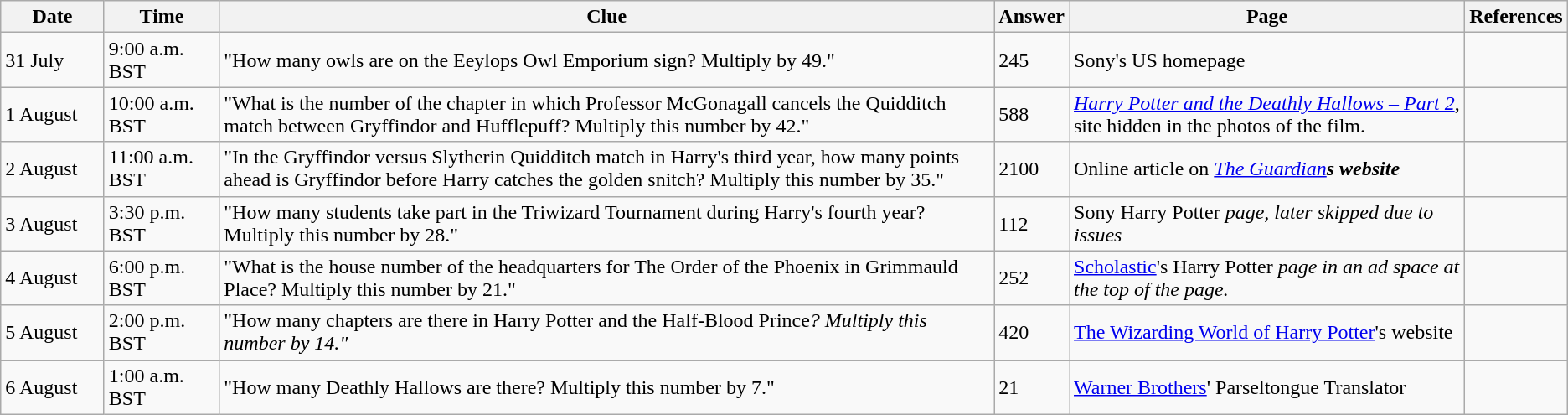<table class="wikitable sortable">
<tr>
<th scope=col width=75>Date</th>
<th>Time</th>
<th class=unsortable>Clue</th>
<th>Answer</th>
<th class=unsortable>Page</th>
<th class=unsortable scope=col>References</th>
</tr>
<tr>
<td>31 July</td>
<td>9:00 a.m. BST</td>
<td>"How many owls are on the Eeylops Owl Emporium sign? Multiply by 49."</td>
<td>245</td>
<td>Sony's US homepage</td>
<td></td>
</tr>
<tr>
<td>1 August</td>
<td>10:00 a.m. BST</td>
<td>"What is the number of the chapter in which Professor McGonagall cancels the Quidditch match between Gryffindor and Hufflepuff? Multiply this number by 42."</td>
<td>588</td>
<td><em><a href='#'>Harry Potter and the Deathly Hallows – Part 2</a></em>, site hidden in the photos of the film.</td>
<td></td>
</tr>
<tr>
<td>2 August</td>
<td>11:00 a.m. BST</td>
<td>"In the Gryffindor versus Slytherin Quidditch match in Harry's third year, how many points ahead is Gryffindor before Harry catches the golden snitch? Multiply this number by 35."</td>
<td>2100</td>
<td>Online article on <em><a href='#'>The Guardian</a><strong>s website</td>
<td></td>
</tr>
<tr>
<td>3 August</td>
<td>3:30 p.m. BST</td>
<td>"How many students take part in the Triwizard Tournament during Harry's fourth year? Multiply this number by 28."</td>
<td>112</td>
<td>Sony </em>Harry Potter<em> page, later skipped due to issues</td>
<td></td>
</tr>
<tr>
<td>4 August</td>
<td>6:00 p.m. BST</td>
<td>"What is the house number of the headquarters for The Order of the Phoenix in Grimmauld Place? Multiply this number by 21."</td>
<td>252</td>
<td><a href='#'>Scholastic</a>'s </em>Harry Potter<em> page in an ad space at the top of the page.</td>
<td></td>
</tr>
<tr>
<td>5 August</td>
<td>2:00 p.m. BST</td>
<td>"How many chapters are there in </em>Harry Potter and the Half-Blood Prince<em>? Multiply this number by 14."</td>
<td>420</td>
<td><a href='#'>The Wizarding World of Harry Potter</a>'s website</td>
<td></td>
</tr>
<tr>
<td>6 August</td>
<td>1:00 a.m. BST</td>
<td>"How many Deathly Hallows are there? Multiply this number by 7."</td>
<td>21</td>
<td><a href='#'>Warner Brothers</a>' Parseltongue Translator</td>
<td></td>
</tr>
</table>
